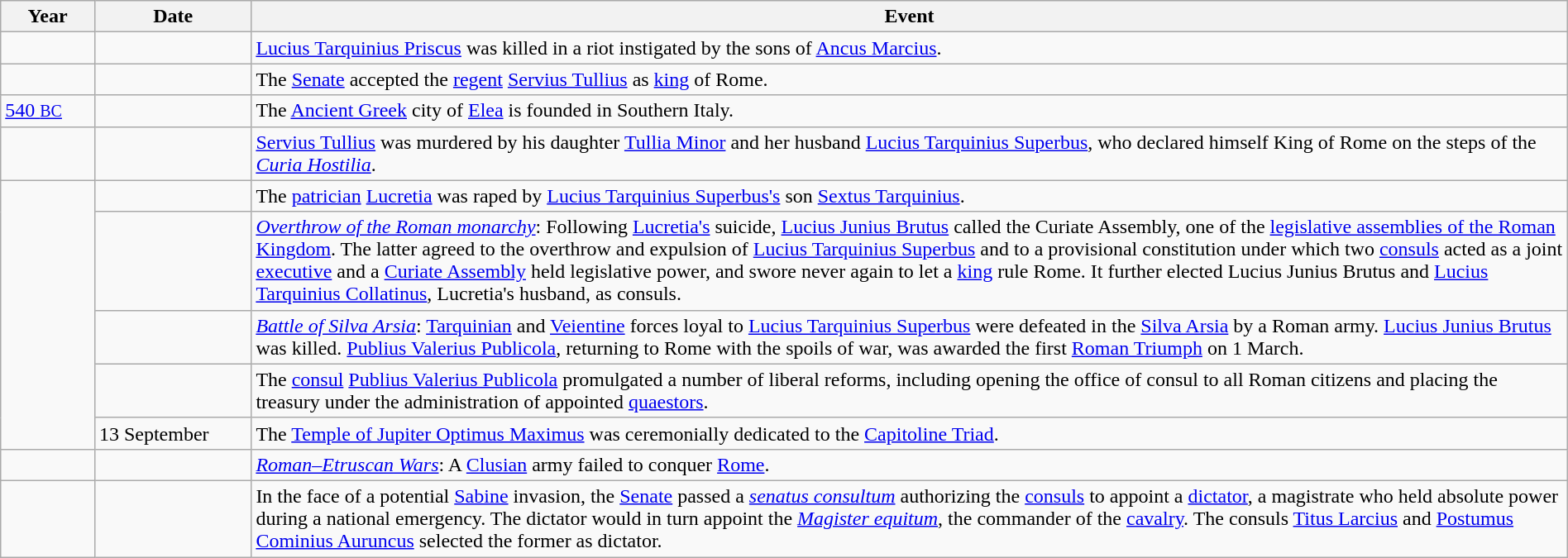<table class="wikitable" width="100%">
<tr>
<th style="width:6%">Year</th>
<th style="width:10%">Date</th>
<th>Event</th>
</tr>
<tr>
<td></td>
<td></td>
<td><a href='#'>Lucius Tarquinius Priscus</a> was killed in a riot instigated by the sons of <a href='#'>Ancus Marcius</a>.</td>
</tr>
<tr>
<td></td>
<td></td>
<td>The <a href='#'>Senate</a> accepted the <a href='#'>regent</a> <a href='#'>Servius Tullius</a> as <a href='#'>king</a> of Rome.</td>
</tr>
<tr>
<td><a href='#'>540 <small>BC</small></a></td>
<td></td>
<td>The <a href='#'>Ancient Greek</a> city of <a href='#'>Elea</a> is founded in Southern Italy.</td>
</tr>
<tr>
<td></td>
<td></td>
<td><a href='#'>Servius Tullius</a> was murdered by his daughter <a href='#'>Tullia Minor</a> and her husband <a href='#'>Lucius Tarquinius Superbus</a>, who declared himself King of Rome on the steps of the <em><a href='#'>Curia Hostilia</a></em>.</td>
</tr>
<tr>
<td rowspan="5" valign="top"></td>
<td></td>
<td>The <a href='#'>patrician</a> <a href='#'>Lucretia</a> was raped by <a href='#'>Lucius Tarquinius Superbus's</a> son <a href='#'>Sextus Tarquinius</a>.</td>
</tr>
<tr>
<td></td>
<td><em><a href='#'>Overthrow of the Roman monarchy</a></em>: Following <a href='#'>Lucretia's</a> suicide, <a href='#'>Lucius Junius Brutus</a> called the Curiate Assembly, one of the <a href='#'>legislative assemblies of the Roman Kingdom</a>.  The latter agreed to the overthrow and expulsion of <a href='#'>Lucius Tarquinius Superbus</a> and to a provisional constitution under which two <a href='#'>consuls</a> acted as a joint <a href='#'>executive</a> and a <a href='#'>Curiate Assembly</a> held legislative power, and swore never again to let a <a href='#'>king</a> rule Rome.  It further elected Lucius Junius Brutus and <a href='#'>Lucius Tarquinius Collatinus</a>, Lucretia's husband, as consuls.</td>
</tr>
<tr>
<td></td>
<td><em><a href='#'>Battle of Silva Arsia</a></em>: <a href='#'>Tarquinian</a> and <a href='#'>Veientine</a> forces loyal to <a href='#'>Lucius Tarquinius Superbus</a> were defeated in the <a href='#'>Silva Arsia</a> by a Roman army. <a href='#'>Lucius Junius Brutus</a> was killed. <a href='#'>Publius Valerius Publicola</a>, returning to Rome with the spoils of war, was awarded the first <a href='#'>Roman Triumph</a> on 1 March.</td>
</tr>
<tr>
<td></td>
<td>The <a href='#'>consul</a> <a href='#'>Publius Valerius Publicola</a> promulgated a number of liberal reforms, including opening the office of consul to all Roman citizens and placing the treasury under the administration of appointed <a href='#'>quaestors</a>.</td>
</tr>
<tr>
<td>13 September</td>
<td>The <a href='#'>Temple of Jupiter Optimus Maximus</a> was ceremonially dedicated to the <a href='#'>Capitoline Triad</a>.</td>
</tr>
<tr>
<td></td>
<td></td>
<td><em><a href='#'>Roman–Etruscan Wars</a></em>: A <a href='#'>Clusian</a> army failed to conquer <a href='#'>Rome</a>.</td>
</tr>
<tr>
<td></td>
<td></td>
<td>In the face of a potential <a href='#'>Sabine</a> invasion, the <a href='#'>Senate</a> passed a <em><a href='#'>senatus consultum</a></em> authorizing the <a href='#'>consuls</a> to appoint a <a href='#'>dictator</a>, a magistrate who held absolute power during a national emergency.  The dictator would in turn appoint the <em><a href='#'>Magister equitum</a></em>, the commander of the <a href='#'>cavalry</a>.  The consuls <a href='#'>Titus Larcius</a> and <a href='#'>Postumus Cominius Auruncus</a> selected the former as dictator.</td>
</tr>
</table>
